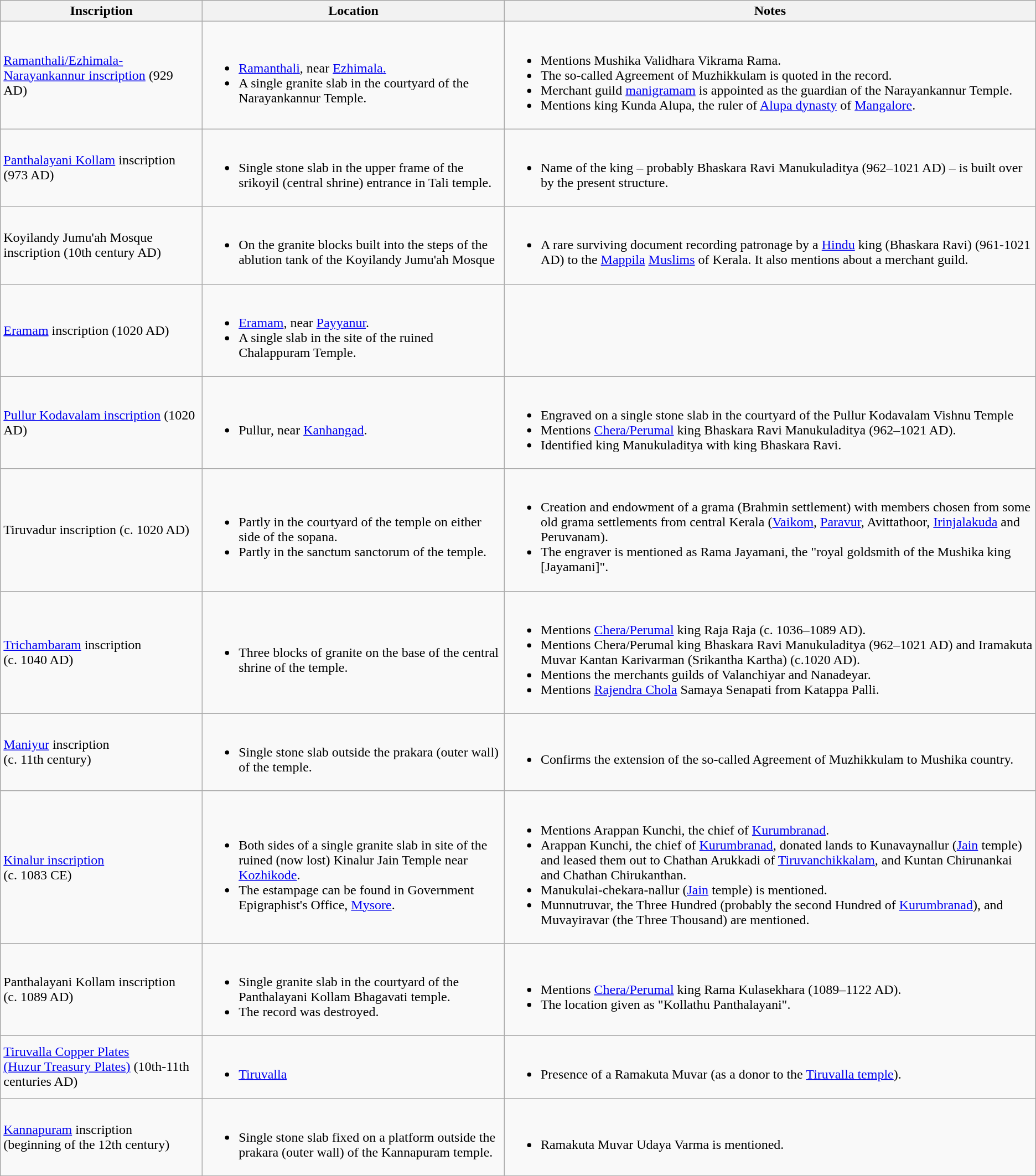<table class="wikitable">
<tr>
<th>Inscription</th>
<th>Location</th>
<th>Notes</th>
</tr>
<tr>
<td><a href='#'>Ramanthali/Ezhimala-Narayankannur inscription</a> (929 AD)</td>
<td><br><ul><li><a href='#'>Ramanthali</a>, near <a href='#'>Ezhimala.</a></li><li>A single granite slab in the courtyard of the Narayankannur Temple.</li></ul></td>
<td><br><ul><li>Mentions Mushika Validhara Vikrama Rama.</li><li>The so-called Agreement of Muzhikkulam is quoted in the record.</li><li>Merchant guild <a href='#'>manigramam</a> is appointed as the guardian of the Narayankannur Temple.</li><li>Mentions king Kunda Alupa, the ruler of <a href='#'>Alupa dynasty</a> of <a href='#'>Mangalore</a>.</li></ul></td>
</tr>
<tr>
<td><a href='#'>Panthalayani Kollam</a> inscription (973 AD)</td>
<td><br><ul><li>Single stone slab in the upper frame of the srikoyil (central shrine) entrance in Tali temple.</li></ul></td>
<td><br><ul><li>Name of the king – probably Bhaskara Ravi Manukuladitya (962–1021 AD) – is built over by the present structure.</li></ul></td>
</tr>
<tr>
<td>Koyilandy Jumu'ah Mosque inscription (10th century AD)</td>
<td><br><ul><li>On the granite blocks built into the steps of the ablution tank of the Koyilandy Jumu'ah Mosque</li></ul></td>
<td><br><ul><li>A rare surviving document recording patronage by a <a href='#'>Hindu</a> king (Bhaskara Ravi) (961-1021 AD) to the <a href='#'>Mappila</a> <a href='#'>Muslims</a> of Kerala. It also mentions about a merchant guild.</li></ul></td>
</tr>
<tr>
<td><a href='#'>Eramam</a> inscription (1020 AD)</td>
<td><br><ul><li><a href='#'>Eramam</a>, near <a href='#'>Payyanur</a>.</li><li>A single slab in the site of the ruined Chalappuram Temple.</li></ul></td>
</tr>
<tr>
<td><a href='#'>Pullur Kodavalam inscription</a> (1020 AD)</td>
<td><br><ul><li>Pullur, near <a href='#'>Kanhangad</a>.</li></ul></td>
<td><br><ul><li>Engraved on a single stone slab in the courtyard of the Pullur Kodavalam Vishnu Temple</li><li>Mentions <a href='#'>Chera/Perumal</a> king Bhaskara Ravi Manukuladitya (962–1021 AD).</li><li>Identified king Manukuladitya with king Bhaskara Ravi.</li></ul></td>
</tr>
<tr>
<td>Tiruvadur inscription (c. 1020 AD)</td>
<td><br><ul><li>Partly in the courtyard of the temple on either side of the sopana.</li><li>Partly in the sanctum sanctorum of the temple.</li></ul></td>
<td><br><ul><li>Creation and endowment of a grama (Brahmin settlement) with members chosen from some old grama settlements from central Kerala (<a href='#'>Vaikom</a>, <a href='#'>Paravur</a>, Avittathoor, <a href='#'>Irinjalakuda</a> and Peruvanam).</li><li>The engraver is mentioned as Rama Jayamani, the "royal goldsmith of the Mushika king [Jayamani]".</li></ul></td>
</tr>
<tr>
<td><a href='#'>Trichambaram</a> inscription<br>(c. 1040 AD)</td>
<td><br><ul><li>Three blocks of granite on the base of the central shrine of the temple.</li></ul></td>
<td><br><ul><li>Mentions <a href='#'>Chera/Perumal</a> king Raja Raja (c. 1036–1089 AD).</li><li>Mentions Chera/Perumal king Bhaskara Ravi Manukuladitya (962–1021 AD) and Iramakuta Muvar Kantan Karivarman (Srikantha Kartha) (c.1020 AD).</li><li>Mentions the merchants guilds of Valanchiyar and Nanadeyar.</li><li>Mentions <a href='#'>Rajendra Chola</a> Samaya Senapati from Katappa Palli.</li></ul></td>
</tr>
<tr>
<td><a href='#'>Maniyur</a> inscription<br>(c. 11th century)</td>
<td><br><ul><li>Single stone slab outside the prakara (outer wall) of the temple.</li></ul></td>
<td><br><ul><li>Confirms the extension of the so-called Agreement of Muzhikkulam to Mushika country.</li></ul></td>
</tr>
<tr>
<td><a href='#'>Kinalur inscription</a><br>(c. 1083 CE)</td>
<td><br><ul><li>Both sides of a single granite slab in site of the ruined (now lost) Kinalur Jain Temple near <a href='#'>Kozhikode</a>.</li><li>The estampage can be found in Government Epigraphist's Office, <a href='#'>Mysore</a>.</li></ul></td>
<td><br><ul><li>Mentions Arappan Kunchi, the chief of <a href='#'>Kurumbranad</a>.</li><li>Arappan Kunchi, the chief of <a href='#'>Kurumbranad</a>, donated lands to Kunavaynallur (<a href='#'>Jain</a> temple) and leased them out to Chathan Arukkadi of <a href='#'>Tiruvanchikkalam</a>, and Kuntan Chirunankai and Chathan Chirukanthan.</li><li>Manukulai-chekara-nallur (<a href='#'>Jain</a> temple) is mentioned.</li><li>Munnutruvar, the Three Hundred (probably the second Hundred of <a href='#'>Kurumbranad</a>), and Muvayiravar (the Three Thousand) are mentioned.</li></ul></td>
</tr>
<tr>
<td>Panthalayani Kollam inscription<br>(c. 1089 AD)</td>
<td><br><ul><li>Single granite slab in the courtyard of the Panthalayani Kollam Bhagavati temple.</li><li>The record was destroyed.</li></ul></td>
<td><br><ul><li>Mentions <a href='#'>Chera/Perumal</a> king Rama Kulasekhara (1089–1122 AD).</li><li>The location given as "Kollathu Panthalayani".</li></ul></td>
</tr>
<tr>
<td><a href='#'>Tiruvalla Copper Plates</a><br><a href='#'>(Huzur Treasury Plates)</a>
(10th-11th centuries AD)</td>
<td><br><ul><li><a href='#'>Tiruvalla</a></li></ul></td>
<td><br><ul><li>Presence of a Ramakuta Muvar (as a donor to the <a href='#'>Tiruvalla temple</a>).</li></ul></td>
</tr>
<tr>
<td><a href='#'>Kannapuram</a> inscription<br>(beginning of the 12th century)</td>
<td><br><ul><li>Single stone slab fixed on a platform outside the prakara (outer wall) of the Kannapuram temple.</li></ul></td>
<td><br><ul><li>Ramakuta Muvar Udaya Varma is mentioned.</li></ul></td>
</tr>
</table>
